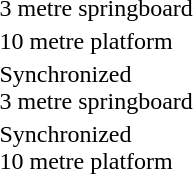<table>
<tr>
<td>3 metre springboard <br></td>
<td><strong></strong></td>
<td></td>
<td></td>
</tr>
<tr>
<td>10 metre platform <br></td>
<td><strong></strong></td>
<td></td>
<td></td>
</tr>
<tr>
<td>Synchronized<br>3 metre springboard <br></td>
<td><strong><br></strong></td>
<td><br></td>
<td><br></td>
</tr>
<tr>
<td>Synchronized<br>10 metre platform <br></td>
<td><strong><br></strong></td>
<td><br></td>
<td><br></td>
</tr>
</table>
